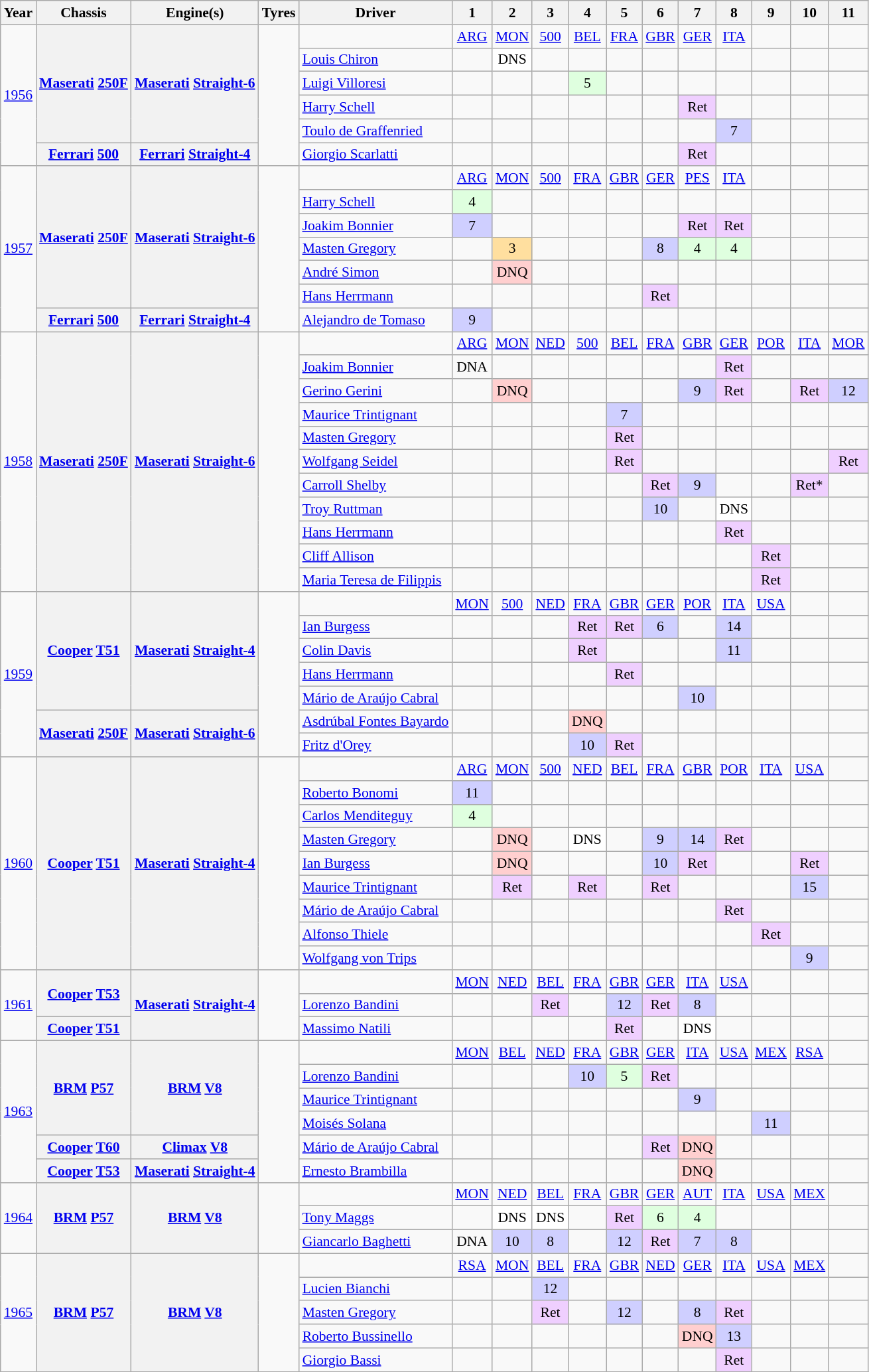<table class="wikitable" style="text-align:center; font-size:90%">
<tr>
<th>Year</th>
<th>Chassis</th>
<th>Engine(s)</th>
<th>Tyres</th>
<th>Driver</th>
<th>1</th>
<th>2</th>
<th>3</th>
<th>4</th>
<th>5</th>
<th>6</th>
<th>7</th>
<th>8</th>
<th>9</th>
<th>10</th>
<th>11</th>
</tr>
<tr>
<td rowspan="6"><a href='#'>1956</a></td>
<th rowspan="5"><a href='#'>Maserati</a> <a href='#'>250F</a></th>
<th rowspan="5"><a href='#'>Maserati</a> <a href='#'>Straight-6</a></th>
<td rowspan="6"></td>
<td></td>
<td><a href='#'>ARG</a></td>
<td><a href='#'>MON</a></td>
<td><a href='#'>500</a></td>
<td><a href='#'>BEL</a></td>
<td><a href='#'>FRA</a></td>
<td><a href='#'>GBR</a></td>
<td><a href='#'>GER</a></td>
<td><a href='#'>ITA</a></td>
<td></td>
<td></td>
<td></td>
</tr>
<tr>
<td align="left"> <a href='#'>Louis Chiron</a></td>
<td></td>
<td style="background:#FFFFFF;">DNS</td>
<td></td>
<td></td>
<td></td>
<td></td>
<td></td>
<td></td>
<td></td>
<td></td>
<td></td>
</tr>
<tr>
<td align="left"> <a href='#'>Luigi Villoresi</a></td>
<td></td>
<td></td>
<td></td>
<td style="background:#DFFFDF;">5</td>
<td></td>
<td></td>
<td></td>
<td></td>
<td></td>
<td></td>
<td></td>
</tr>
<tr>
<td align="left"> <a href='#'>Harry Schell</a></td>
<td></td>
<td></td>
<td></td>
<td></td>
<td></td>
<td></td>
<td style="background:#EFCFFF;">Ret</td>
<td></td>
<td></td>
<td></td>
<td></td>
</tr>
<tr>
<td align="left"> <a href='#'>Toulo de Graffenried</a></td>
<td></td>
<td></td>
<td></td>
<td></td>
<td></td>
<td></td>
<td></td>
<td style="background:#CFCFFF;">7</td>
<td></td>
<td></td>
<td></td>
</tr>
<tr>
<th><a href='#'>Ferrari</a> <a href='#'>500</a></th>
<th><a href='#'>Ferrari</a> <a href='#'>Straight-4</a></th>
<td align="left"> <a href='#'>Giorgio Scarlatti</a></td>
<td></td>
<td></td>
<td></td>
<td></td>
<td></td>
<td></td>
<td style="background:#EFCFFF;">Ret</td>
<td></td>
<td></td>
<td></td>
<td></td>
</tr>
<tr>
<td rowspan="7"><a href='#'>1957</a></td>
<th rowspan="6"><a href='#'>Maserati</a> <a href='#'>250F</a></th>
<th rowspan="6"><a href='#'>Maserati</a> <a href='#'>Straight-6</a></th>
<td rowspan="7"></td>
<td></td>
<td><a href='#'>ARG</a></td>
<td><a href='#'>MON</a></td>
<td><a href='#'>500</a></td>
<td><a href='#'>FRA</a></td>
<td><a href='#'>GBR</a></td>
<td><a href='#'>GER</a></td>
<td><a href='#'>PES</a></td>
<td><a href='#'>ITA</a></td>
<td></td>
<td></td>
<td></td>
</tr>
<tr>
<td align="left"> <a href='#'>Harry Schell</a></td>
<td style="background:#DFFFDF;">4</td>
<td></td>
<td></td>
<td></td>
<td></td>
<td></td>
<td></td>
<td></td>
<td></td>
<td></td>
<td></td>
</tr>
<tr>
<td align="left"> <a href='#'>Joakim Bonnier</a></td>
<td style="background:#CFCFFF;">7</td>
<td></td>
<td></td>
<td></td>
<td></td>
<td></td>
<td style="background:#EFCFFF;">Ret</td>
<td style="background:#EFCFFF;">Ret</td>
<td></td>
<td></td>
<td></td>
</tr>
<tr>
<td align="left"> <a href='#'>Masten Gregory</a></td>
<td></td>
<td style="background:#FFDF9F;">3</td>
<td></td>
<td></td>
<td></td>
<td style="background:#CFCFFF;">8</td>
<td style="background:#DFFFDF;">4</td>
<td style="background:#DFFFDF;">4</td>
<td></td>
<td></td>
<td></td>
</tr>
<tr>
<td align="left"> <a href='#'>André Simon</a></td>
<td></td>
<td style="background:#FFCFCF;">DNQ</td>
<td></td>
<td></td>
<td></td>
<td></td>
<td></td>
<td></td>
<td></td>
<td></td>
<td></td>
</tr>
<tr>
<td align="left"> <a href='#'>Hans Herrmann</a></td>
<td></td>
<td></td>
<td></td>
<td></td>
<td></td>
<td style="background:#EFCFFF;">Ret</td>
<td></td>
<td></td>
<td></td>
<td></td>
<td></td>
</tr>
<tr>
<th><a href='#'>Ferrari</a> <a href='#'>500</a></th>
<th><a href='#'>Ferrari</a> <a href='#'>Straight-4</a></th>
<td align="left"> <a href='#'>Alejandro de Tomaso</a></td>
<td style="background:#CFCFFF;">9</td>
<td></td>
<td></td>
<td></td>
<td></td>
<td></td>
<td></td>
<td></td>
<td></td>
<td></td>
<td></td>
</tr>
<tr>
<td rowspan="11"><a href='#'>1958</a></td>
<th rowspan="11"><a href='#'>Maserati</a> <a href='#'>250F</a></th>
<th rowspan="11"><a href='#'>Maserati</a> <a href='#'>Straight-6</a></th>
<td rowspan="11"></td>
<td></td>
<td><a href='#'>ARG</a></td>
<td><a href='#'>MON</a></td>
<td><a href='#'>NED</a></td>
<td><a href='#'>500</a></td>
<td><a href='#'>BEL</a></td>
<td><a href='#'>FRA</a></td>
<td><a href='#'>GBR</a></td>
<td><a href='#'>GER</a></td>
<td><a href='#'>POR</a></td>
<td><a href='#'>ITA</a></td>
<td><a href='#'>MOR</a></td>
</tr>
<tr>
<td align="left"> <a href='#'>Joakim Bonnier</a></td>
<td>DNA</td>
<td></td>
<td></td>
<td></td>
<td></td>
<td></td>
<td></td>
<td style="background:#EFCFFF;">Ret</td>
<td></td>
<td></td>
<td></td>
</tr>
<tr>
<td align="left"> <a href='#'>Gerino Gerini</a></td>
<td></td>
<td style="background:#FFCFCF;">DNQ</td>
<td></td>
<td></td>
<td></td>
<td></td>
<td style="background:#CFCFFF;">9</td>
<td style="background:#EFCFFF;">Ret</td>
<td></td>
<td style="background:#EFCFFF;">Ret</td>
<td style="background:#CFCFFF;">12</td>
</tr>
<tr>
<td align="left"> <a href='#'>Maurice Trintignant</a></td>
<td></td>
<td></td>
<td></td>
<td></td>
<td style="background:#CFCFFF;">7</td>
<td></td>
<td></td>
<td></td>
<td></td>
<td></td>
<td></td>
</tr>
<tr>
<td align="left"> <a href='#'>Masten Gregory</a></td>
<td></td>
<td></td>
<td></td>
<td></td>
<td style="background:#EFCFFF;">Ret</td>
<td></td>
<td></td>
<td></td>
<td></td>
<td></td>
<td></td>
</tr>
<tr>
<td align="left"> <a href='#'>Wolfgang Seidel</a></td>
<td></td>
<td></td>
<td></td>
<td></td>
<td style="background:#EFCFFF;">Ret</td>
<td></td>
<td></td>
<td></td>
<td></td>
<td></td>
<td style="background:#EFCFFF;">Ret</td>
</tr>
<tr>
<td align="left"> <a href='#'>Carroll Shelby</a></td>
<td></td>
<td></td>
<td></td>
<td></td>
<td></td>
<td style="background:#EFCFFF;">Ret</td>
<td style="background:#CFCFFF;">9</td>
<td></td>
<td></td>
<td style="background:#EFCFFF;">Ret*</td>
<td></td>
</tr>
<tr>
<td align="left"> <a href='#'>Troy Ruttman</a></td>
<td></td>
<td></td>
<td></td>
<td></td>
<td></td>
<td style="background:#CFCFFF;">10</td>
<td></td>
<td style="background:#FFFFFF;">DNS</td>
<td></td>
<td></td>
<td></td>
</tr>
<tr>
<td align="left"> <a href='#'>Hans Herrmann</a></td>
<td></td>
<td></td>
<td></td>
<td></td>
<td></td>
<td></td>
<td></td>
<td style="background:#EFCFFF;">Ret</td>
<td></td>
<td></td>
<td></td>
</tr>
<tr>
<td align="left"> <a href='#'>Cliff Allison</a></td>
<td></td>
<td></td>
<td></td>
<td></td>
<td></td>
<td></td>
<td></td>
<td></td>
<td style="background:#EFCFFF;">Ret</td>
<td></td>
<td></td>
</tr>
<tr>
<td align="left"> <a href='#'>Maria Teresa de Filippis</a></td>
<td></td>
<td></td>
<td></td>
<td></td>
<td></td>
<td></td>
<td></td>
<td></td>
<td style="background:#EFCFFF;">Ret</td>
<td></td>
<td></td>
</tr>
<tr>
<td rowspan="7"><a href='#'>1959</a></td>
<th rowspan="5"><a href='#'>Cooper</a> <a href='#'>T51</a></th>
<th rowspan="5"><a href='#'>Maserati</a> <a href='#'>Straight-4</a></th>
<td rowspan="7"></td>
<td></td>
<td><a href='#'>MON</a></td>
<td><a href='#'>500</a></td>
<td><a href='#'>NED</a></td>
<td><a href='#'>FRA</a></td>
<td><a href='#'>GBR</a></td>
<td><a href='#'>GER</a></td>
<td><a href='#'>POR</a></td>
<td><a href='#'>ITA</a></td>
<td><a href='#'>USA</a></td>
<td></td>
<td></td>
</tr>
<tr>
<td align="left"> <a href='#'>Ian Burgess</a></td>
<td></td>
<td></td>
<td></td>
<td style="background:#EFCFFF;">Ret</td>
<td style="background:#EFCFFF;">Ret</td>
<td style="background:#CFCFFF;">6</td>
<td></td>
<td style="background:#CFCFFF;">14</td>
<td></td>
<td></td>
<td></td>
</tr>
<tr>
<td align="left"> <a href='#'>Colin Davis</a></td>
<td></td>
<td></td>
<td></td>
<td style="background:#EFCFFF;">Ret</td>
<td></td>
<td></td>
<td></td>
<td style="background:#CFCFFF;">11</td>
<td></td>
<td></td>
<td></td>
</tr>
<tr>
<td align="left"> <a href='#'>Hans Herrmann</a></td>
<td></td>
<td></td>
<td></td>
<td></td>
<td style="background:#EFCFFF;">Ret</td>
<td></td>
<td></td>
<td></td>
<td></td>
<td></td>
<td></td>
</tr>
<tr>
<td align="left"> <a href='#'>Mário de Araújo Cabral</a></td>
<td></td>
<td></td>
<td></td>
<td></td>
<td></td>
<td></td>
<td style="background:#CFCFFF;">10</td>
<td></td>
<td></td>
<td></td>
<td></td>
</tr>
<tr>
<th rowspan="2"><a href='#'>Maserati</a> <a href='#'>250F</a></th>
<th rowspan="2"><a href='#'>Maserati</a> <a href='#'>Straight-6</a></th>
<td align="left"> <a href='#'>Asdrúbal Fontes Bayardo</a></td>
<td></td>
<td></td>
<td></td>
<td style="background:#FFCFCF;">DNQ</td>
<td></td>
<td></td>
<td></td>
<td></td>
<td></td>
<td></td>
<td></td>
</tr>
<tr>
<td align="left"> <a href='#'>Fritz d'Orey</a></td>
<td></td>
<td></td>
<td></td>
<td style="background:#CFCFFF;">10</td>
<td style="background:#EFCFFF;">Ret</td>
<td></td>
<td></td>
<td></td>
<td></td>
<td></td>
<td></td>
</tr>
<tr>
<td rowspan="9"><a href='#'>1960</a></td>
<th rowspan="9"><a href='#'>Cooper</a> <a href='#'>T51</a></th>
<th rowspan="9"><a href='#'>Maserati</a> <a href='#'>Straight-4</a></th>
<td rowspan="9"></td>
<td></td>
<td><a href='#'>ARG</a></td>
<td><a href='#'>MON</a></td>
<td><a href='#'>500</a></td>
<td><a href='#'>NED</a></td>
<td><a href='#'>BEL</a></td>
<td><a href='#'>FRA</a></td>
<td><a href='#'>GBR</a></td>
<td><a href='#'>POR</a></td>
<td><a href='#'>ITA</a></td>
<td><a href='#'>USA</a></td>
<td></td>
</tr>
<tr>
<td align="left"> <a href='#'>Roberto Bonomi</a></td>
<td style="background:#CFCFFF;">11</td>
<td></td>
<td></td>
<td></td>
<td></td>
<td></td>
<td></td>
<td></td>
<td></td>
<td></td>
<td></td>
</tr>
<tr>
<td align="left"> <a href='#'>Carlos Menditeguy</a></td>
<td style="background:#DFFFDF;">4</td>
<td></td>
<td></td>
<td></td>
<td></td>
<td></td>
<td></td>
<td></td>
<td></td>
<td></td>
<td></td>
</tr>
<tr>
<td align="left"> <a href='#'>Masten Gregory</a></td>
<td></td>
<td style="background:#FFCFCF;">DNQ</td>
<td></td>
<td style="background:#FFFFFF;">DNS</td>
<td></td>
<td style="background:#CFCFFF;">9</td>
<td style="background:#CFCFFF;">14</td>
<td style="background:#EFCFFF;">Ret</td>
<td></td>
<td></td>
<td></td>
</tr>
<tr>
<td align="left"> <a href='#'>Ian Burgess</a></td>
<td></td>
<td style="background:#FFCFCF;">DNQ</td>
<td></td>
<td></td>
<td></td>
<td style="background:#CFCFFF;">10</td>
<td style="background:#EFCFFF;">Ret</td>
<td></td>
<td></td>
<td style="background:#EFCFFF;">Ret</td>
<td></td>
</tr>
<tr>
<td align="left"> <a href='#'>Maurice Trintignant</a></td>
<td></td>
<td style="background:#EFCFFF;">Ret</td>
<td></td>
<td style="background:#EFCFFF;">Ret</td>
<td></td>
<td style="background:#EFCFFF;">Ret</td>
<td></td>
<td></td>
<td></td>
<td style="background:#CFCFFF;">15</td>
<td></td>
</tr>
<tr>
<td align="left"> <a href='#'>Mário de Araújo Cabral</a></td>
<td></td>
<td></td>
<td></td>
<td></td>
<td></td>
<td></td>
<td></td>
<td style="background:#EFCFFF;">Ret</td>
<td></td>
<td></td>
<td></td>
</tr>
<tr>
<td align="left"> <a href='#'>Alfonso Thiele</a></td>
<td></td>
<td></td>
<td></td>
<td></td>
<td></td>
<td></td>
<td></td>
<td></td>
<td style="background:#EFCFFF;">Ret</td>
<td></td>
<td></td>
</tr>
<tr>
<td align="left"> <a href='#'>Wolfgang von Trips</a></td>
<td></td>
<td></td>
<td></td>
<td></td>
<td></td>
<td></td>
<td></td>
<td></td>
<td></td>
<td style="background:#CFCFFF;">9</td>
<td></td>
</tr>
<tr>
<td rowspan="3"><a href='#'>1961</a></td>
<th rowspan="2"><a href='#'>Cooper</a> <a href='#'>T53</a></th>
<th rowspan="3"><a href='#'>Maserati</a> <a href='#'>Straight-4</a></th>
<td rowspan="3"></td>
<td></td>
<td><a href='#'>MON</a></td>
<td><a href='#'>NED</a></td>
<td><a href='#'>BEL</a></td>
<td><a href='#'>FRA</a></td>
<td><a href='#'>GBR</a></td>
<td><a href='#'>GER</a></td>
<td><a href='#'>ITA</a></td>
<td><a href='#'>USA</a></td>
<td></td>
<td></td>
<td></td>
</tr>
<tr>
<td align="left"> <a href='#'>Lorenzo Bandini</a></td>
<td></td>
<td></td>
<td style="background:#EFCFFF;">Ret</td>
<td></td>
<td style="background:#CFCFFF;">12</td>
<td style="background:#EFCFFF;">Ret</td>
<td style="background:#CFCFFF;">8</td>
<td></td>
<td></td>
<td></td>
<td></td>
</tr>
<tr>
<th><a href='#'>Cooper</a> <a href='#'>T51</a></th>
<td align="left"> <a href='#'>Massimo Natili</a></td>
<td></td>
<td></td>
<td></td>
<td></td>
<td style="background:#EFCFFF;">Ret</td>
<td></td>
<td style="background:#FFFFFF;">DNS</td>
<td></td>
<td></td>
<td></td>
<td></td>
</tr>
<tr>
<td rowspan="6"><a href='#'>1963</a></td>
<th rowspan="4"><a href='#'>BRM</a> <a href='#'>P57</a></th>
<th rowspan="4"><a href='#'>BRM</a> <a href='#'>V8</a></th>
<td rowspan="6"></td>
<td></td>
<td><a href='#'>MON</a></td>
<td><a href='#'>BEL</a></td>
<td><a href='#'>NED</a></td>
<td><a href='#'>FRA</a></td>
<td><a href='#'>GBR</a></td>
<td><a href='#'>GER</a></td>
<td><a href='#'>ITA</a></td>
<td><a href='#'>USA</a></td>
<td><a href='#'>MEX</a></td>
<td><a href='#'>RSA</a></td>
<td></td>
</tr>
<tr>
<td align="left"> <a href='#'>Lorenzo Bandini</a></td>
<td></td>
<td></td>
<td></td>
<td style="background:#CFCFFF;">10</td>
<td style="background:#DFFFDF;">5</td>
<td style="background:#EFCFFF;">Ret</td>
<td></td>
<td></td>
<td></td>
<td></td>
<td></td>
</tr>
<tr>
<td align="left"> <a href='#'>Maurice Trintignant</a></td>
<td></td>
<td></td>
<td></td>
<td></td>
<td></td>
<td></td>
<td style="background:#CFCFFF;">9</td>
<td></td>
<td></td>
<td></td>
<td></td>
</tr>
<tr>
<td align="left"> <a href='#'>Moisés Solana</a></td>
<td></td>
<td></td>
<td></td>
<td></td>
<td></td>
<td></td>
<td></td>
<td></td>
<td style="background:#CFCFFF;">11</td>
<td></td>
<td></td>
</tr>
<tr>
<th><a href='#'>Cooper</a> <a href='#'>T60</a></th>
<th><a href='#'>Climax</a> <a href='#'>V8</a></th>
<td align="left"> <a href='#'>Mário de Araújo Cabral</a></td>
<td></td>
<td></td>
<td></td>
<td></td>
<td></td>
<td style="background:#EFCFFF;">Ret</td>
<td style="background:#FFCFCF;">DNQ</td>
<td></td>
<td></td>
<td></td>
<td></td>
</tr>
<tr>
<th><a href='#'>Cooper</a> <a href='#'>T53</a></th>
<th><a href='#'>Maserati</a> <a href='#'>Straight-4</a></th>
<td align="left"> <a href='#'>Ernesto Brambilla</a></td>
<td></td>
<td></td>
<td></td>
<td></td>
<td></td>
<td></td>
<td style="background:#FFCFCF;">DNQ</td>
<td></td>
<td></td>
<td></td>
<td></td>
</tr>
<tr>
<td rowspan="3"><a href='#'>1964</a></td>
<th rowspan="3"><a href='#'>BRM</a> <a href='#'>P57</a></th>
<th rowspan="3"><a href='#'>BRM</a> <a href='#'>V8</a></th>
<td rowspan="3"></td>
<td></td>
<td><a href='#'>MON</a></td>
<td><a href='#'>NED</a></td>
<td><a href='#'>BEL</a></td>
<td><a href='#'>FRA</a></td>
<td><a href='#'>GBR</a></td>
<td><a href='#'>GER</a></td>
<td><a href='#'>AUT</a></td>
<td><a href='#'>ITA</a></td>
<td><a href='#'>USA</a></td>
<td><a href='#'>MEX</a></td>
<td></td>
</tr>
<tr>
<td align="left"> <a href='#'>Tony Maggs</a></td>
<td></td>
<td style="background:#FFFFFF;">DNS</td>
<td style="background:#FFFFFF;">DNS</td>
<td></td>
<td style="background:#EFCFFF;">Ret</td>
<td style="background:#DFFFDF;">6</td>
<td style="background:#DFFFDF;">4</td>
<td></td>
<td></td>
<td></td>
<td></td>
</tr>
<tr>
<td align="left"> <a href='#'>Giancarlo Baghetti</a></td>
<td>DNA</td>
<td style="background:#CFCFFF;">10</td>
<td style="background:#CFCFFF;">8</td>
<td></td>
<td style="background:#CFCFFF;">12</td>
<td style="background:#EFCFFF;">Ret</td>
<td style="background:#CFCFFF;">7</td>
<td style="background:#CFCFFF;">8</td>
<td></td>
<td></td>
<td></td>
</tr>
<tr>
<td rowspan="5"><a href='#'>1965</a></td>
<th rowspan="5"><a href='#'>BRM</a> <a href='#'>P57</a></th>
<th rowspan="5"><a href='#'>BRM</a> <a href='#'>V8</a></th>
<td rowspan="5"></td>
<td></td>
<td><a href='#'>RSA</a></td>
<td><a href='#'>MON</a></td>
<td><a href='#'>BEL</a></td>
<td><a href='#'>FRA</a></td>
<td><a href='#'>GBR</a></td>
<td><a href='#'>NED</a></td>
<td><a href='#'>GER</a></td>
<td><a href='#'>ITA</a></td>
<td><a href='#'>USA</a></td>
<td><a href='#'>MEX</a></td>
<td></td>
</tr>
<tr>
<td align="left"> <a href='#'>Lucien Bianchi</a></td>
<td></td>
<td></td>
<td style="background:#CFCFFF;">12</td>
<td></td>
<td></td>
<td></td>
<td></td>
<td></td>
<td></td>
<td></td>
<td></td>
</tr>
<tr>
<td align="left"> <a href='#'>Masten Gregory</a></td>
<td></td>
<td></td>
<td style="background:#EFCFFF;">Ret</td>
<td></td>
<td style="background:#CFCFFF;">12</td>
<td></td>
<td style="background:#CFCFFF;">8</td>
<td style="background:#EFCFFF;">Ret</td>
<td></td>
<td></td>
<td></td>
</tr>
<tr>
<td align="left"> <a href='#'>Roberto Bussinello</a></td>
<td></td>
<td></td>
<td></td>
<td></td>
<td></td>
<td></td>
<td style="background:#FFCFCF;">DNQ</td>
<td style="background:#CFCFFF;">13</td>
<td></td>
<td></td>
<td></td>
</tr>
<tr>
<td align="left"> <a href='#'>Giorgio Bassi</a></td>
<td></td>
<td></td>
<td></td>
<td></td>
<td></td>
<td></td>
<td></td>
<td style="background:#EFCFFF;">Ret</td>
<td></td>
<td></td>
<td></td>
</tr>
<tr>
</tr>
</table>
